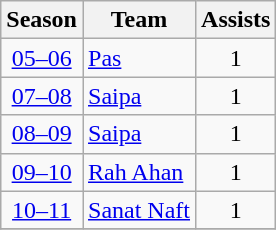<table class="wikitable" style="text-align: center;">
<tr>
<th>Season</th>
<th>Team</th>
<th>Assists</th>
</tr>
<tr>
<td><a href='#'>05–06</a></td>
<td align="left"><a href='#'>Pas</a></td>
<td>1</td>
</tr>
<tr>
<td><a href='#'>07–08</a></td>
<td align="left"><a href='#'>Saipa</a></td>
<td>1</td>
</tr>
<tr>
<td><a href='#'>08–09</a></td>
<td align="left"><a href='#'>Saipa</a></td>
<td>1</td>
</tr>
<tr>
<td><a href='#'>09–10</a></td>
<td align="left"><a href='#'>Rah Ahan</a></td>
<td>1</td>
</tr>
<tr>
<td><a href='#'>10–11</a></td>
<td align="left"><a href='#'>Sanat Naft</a></td>
<td>1</td>
</tr>
<tr>
</tr>
</table>
